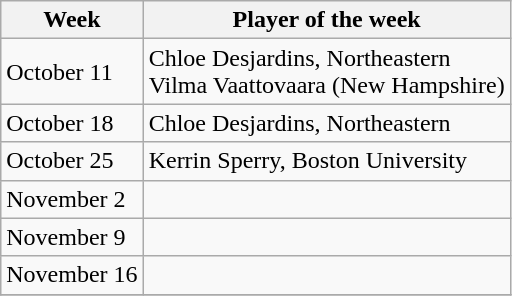<table class="wikitable">
<tr>
<th>Week</th>
<th>Player of the week</th>
</tr>
<tr>
<td>October 11</td>
<td>Chloe Desjardins, Northeastern<br>Vilma Vaattovaara (New Hampshire)</td>
</tr>
<tr>
<td>October 18</td>
<td>Chloe Desjardins, Northeastern</td>
</tr>
<tr>
<td>October 25</td>
<td>Kerrin Sperry, Boston University</td>
</tr>
<tr>
<td>November 2</td>
<td></td>
</tr>
<tr>
<td>November 9</td>
<td></td>
</tr>
<tr>
<td>November 16</td>
<td></td>
</tr>
<tr>
</tr>
</table>
